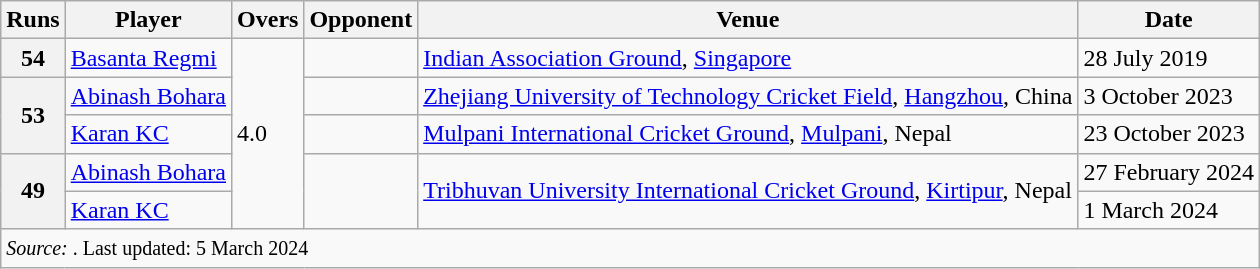<table class="wikitable">
<tr>
<th>Runs</th>
<th>Player</th>
<th>Overs</th>
<th>Opponent</th>
<th>Venue</th>
<th>Date</th>
</tr>
<tr>
<th>54</th>
<td><a href='#'>Basanta Regmi</a></td>
<td rowspan=5>4.0</td>
<td></td>
<td><a href='#'>Indian Association Ground</a>, <a href='#'>Singapore</a></td>
<td>28 July 2019</td>
</tr>
<tr>
<th rowspan=2>53</th>
<td><a href='#'>Abinash Bohara</a></td>
<td></td>
<td><a href='#'>Zhejiang University of Technology Cricket Field</a>, <a href='#'>Hangzhou</a>, China</td>
<td>3 October 2023</td>
</tr>
<tr>
<td><a href='#'>Karan KC</a></td>
<td></td>
<td><a href='#'>Mulpani International Cricket Ground</a>, <a href='#'>Mulpani</a>, Nepal</td>
<td>23 October 2023</td>
</tr>
<tr>
<th rowspan=2>49</th>
<td><a href='#'>Abinash Bohara</a></td>
<td rowspan=2></td>
<td rowspan=2><a href='#'>Tribhuvan University International Cricket Ground</a>, <a href='#'>Kirtipur</a>, Nepal</td>
<td>27 February 2024</td>
</tr>
<tr>
<td><a href='#'>Karan KC</a></td>
<td>1 March 2024</td>
</tr>
<tr>
<td colspan="6" style="text-align:left;"><small><em>Source: </em>. Last updated: 5 March 2024</small></td>
</tr>
</table>
